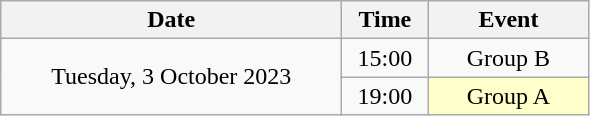<table class="wikitable" style="text-align:center;">
<tr>
<th width=220>Date</th>
<th width=50>Time</th>
<th width=100>Event</th>
</tr>
<tr>
<td rowspan=2>Tuesday, 3 October 2023</td>
<td>15:00</td>
<td>Group B</td>
</tr>
<tr>
<td>19:00</td>
<td bgcolor="ffffcc">Group A</td>
</tr>
</table>
